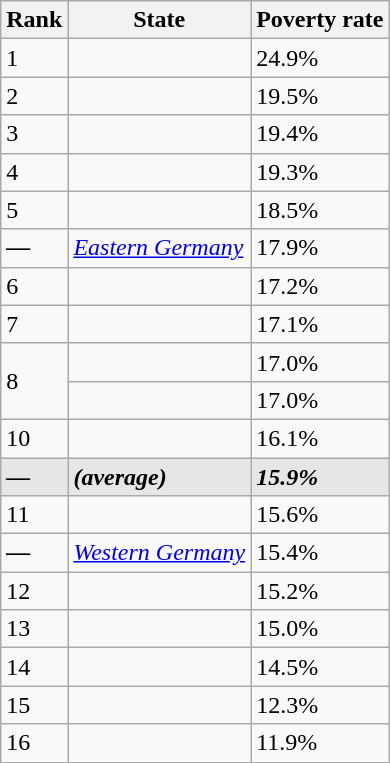<table class="wikitable sortable">
<tr>
<th>Rank</th>
<th>State</th>
<th>Poverty rate</th>
</tr>
<tr>
<td>1</td>
<td></td>
<td>24.9%</td>
</tr>
<tr>
<td>2</td>
<td></td>
<td>19.5%</td>
</tr>
<tr>
<td>3</td>
<td></td>
<td>19.4%</td>
</tr>
<tr>
<td>4</td>
<td></td>
<td>19.3%</td>
</tr>
<tr>
<td>5</td>
<td></td>
<td>18.5%</td>
</tr>
<tr>
<td><strong><em>—</em></strong></td>
<td><em><a href='#'>Eastern Germany</a></em></td>
<td>17.9%</td>
</tr>
<tr>
<td>6</td>
<td></td>
<td>17.2%</td>
</tr>
<tr>
<td>7</td>
<td></td>
<td>17.1%</td>
</tr>
<tr>
<td rowspan="2">8</td>
<td></td>
<td>17.0%</td>
</tr>
<tr>
<td></td>
<td>17.0%</td>
</tr>
<tr>
<td>10</td>
<td></td>
<td>16.1%</td>
</tr>
<tr style="background:#e6e6e6">
<td><strong><em>—</em></strong></td>
<td><strong><em> (average)</em></strong></td>
<td><strong><em>15.9%</em></strong></td>
</tr>
<tr>
<td>11</td>
<td></td>
<td>15.6%</td>
</tr>
<tr>
<td><strong><em>—</em></strong></td>
<td><em><a href='#'>Western Germany</a></em></td>
<td>15.4%</td>
</tr>
<tr>
<td>12</td>
<td></td>
<td>15.2%</td>
</tr>
<tr>
<td>13</td>
<td></td>
<td>15.0%</td>
</tr>
<tr>
<td>14</td>
<td></td>
<td>14.5%</td>
</tr>
<tr>
<td>15</td>
<td></td>
<td>12.3%</td>
</tr>
<tr>
<td>16</td>
<td></td>
<td>11.9%</td>
</tr>
</table>
